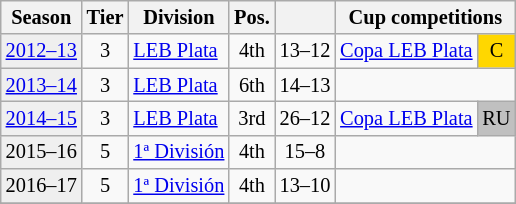<table class="wikitable" style="font-size:85%; text-align:center">
<tr>
<th>Season</th>
<th>Tier</th>
<th>Division</th>
<th>Pos.</th>
<th></th>
<th colspan=2>Cup competitions</th>
</tr>
<tr>
<td bgcolor=#efefef><a href='#'>2012–13</a></td>
<td>3</td>
<td align=left><a href='#'>LEB Plata</a></td>
<td>4th</td>
<td>13–12</td>
<td align=left><a href='#'>Copa LEB Plata</a></td>
<td bgcolor=gold>C</td>
</tr>
<tr>
<td bgcolor=#efefef><a href='#'>2013–14</a></td>
<td>3</td>
<td align=left><a href='#'>LEB Plata</a></td>
<td>6th</td>
<td>14–13</td>
<td colspan=2></td>
</tr>
<tr>
<td bgcolor=#efefef><a href='#'>2014–15</a></td>
<td>3</td>
<td align=left><a href='#'>LEB Plata</a></td>
<td>3rd</td>
<td>26–12</td>
<td align=left><a href='#'>Copa LEB Plata</a></td>
<td bgcolor=silver>RU</td>
</tr>
<tr>
<td bgcolor=#efefef>2015–16</td>
<td>5</td>
<td align=left><a href='#'>1ª División</a></td>
<td>4th</td>
<td>15–8</td>
<td colspan=2></td>
</tr>
<tr>
<td bgcolor=#efefef>2016–17</td>
<td>5</td>
<td align=left><a href='#'>1ª División</a></td>
<td>4th</td>
<td>13–10</td>
<td colspan=2></td>
</tr>
<tr>
</tr>
</table>
